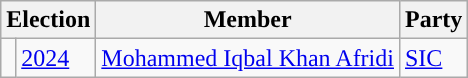<table class="wikitable">
<tr>
<th colspan="2">Election</th>
<th>Member</th>
<th>Party</th>
</tr>
<tr>
<td style="background-color: "></td>
<td><a href='#'>2024</a></td>
<td><a href='#'>Mohammed Iqbal Khan Afridi</a></td>
<td><a href='#'>SIC</a></td>
</tr>
</table>
